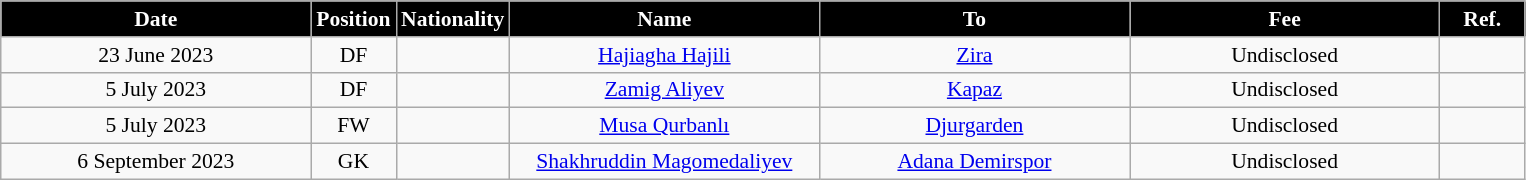<table class="wikitable"  style="text-align:center; font-size:90%; ">
<tr>
<th style="background:#000000; color:#fff; width:200px;">Date</th>
<th style="background:#000000; color:#fff; width:50px;">Position</th>
<th style="background:#000000; color:#fff; width:50px;">Nationality</th>
<th style="background:#000000; color:#fff; width:200px;">Name</th>
<th style="background:#000000; color:#fff; width:200px;">To</th>
<th style="background:#000000; color:#fff; width:200px;">Fee</th>
<th style="background:#000000; color:#fff; width:50px;">Ref.</th>
</tr>
<tr>
<td>23 June 2023</td>
<td>DF</td>
<td></td>
<td><a href='#'>Hajiagha Hajili</a></td>
<td><a href='#'>Zira</a></td>
<td>Undisclosed</td>
<td></td>
</tr>
<tr>
<td>5 July 2023</td>
<td>DF</td>
<td></td>
<td><a href='#'>Zamig Aliyev</a></td>
<td><a href='#'>Kapaz</a></td>
<td>Undisclosed</td>
<td></td>
</tr>
<tr>
<td>5 July 2023</td>
<td>FW</td>
<td></td>
<td><a href='#'>Musa Qurbanlı</a></td>
<td><a href='#'>Djurgarden</a></td>
<td>Undisclosed</td>
<td></td>
</tr>
<tr>
<td>6 September 2023</td>
<td>GK</td>
<td></td>
<td><a href='#'>Shakhruddin Magomedaliyev</a></td>
<td><a href='#'>Adana Demirspor</a></td>
<td>Undisclosed</td>
<td></td>
</tr>
</table>
